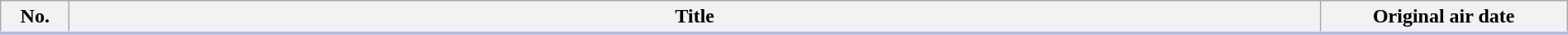<table class="plainrowheaders wikitable" style="width:100%; margin:auto; background:#FFF;">
<tr style="border-bottom: 3px solid #CCF;">
<th style="width:3em;">No.</th>
<th>Title</th>
<th style="width:12em;">Original air date</th>
</tr>
<tr>
</tr>
</table>
